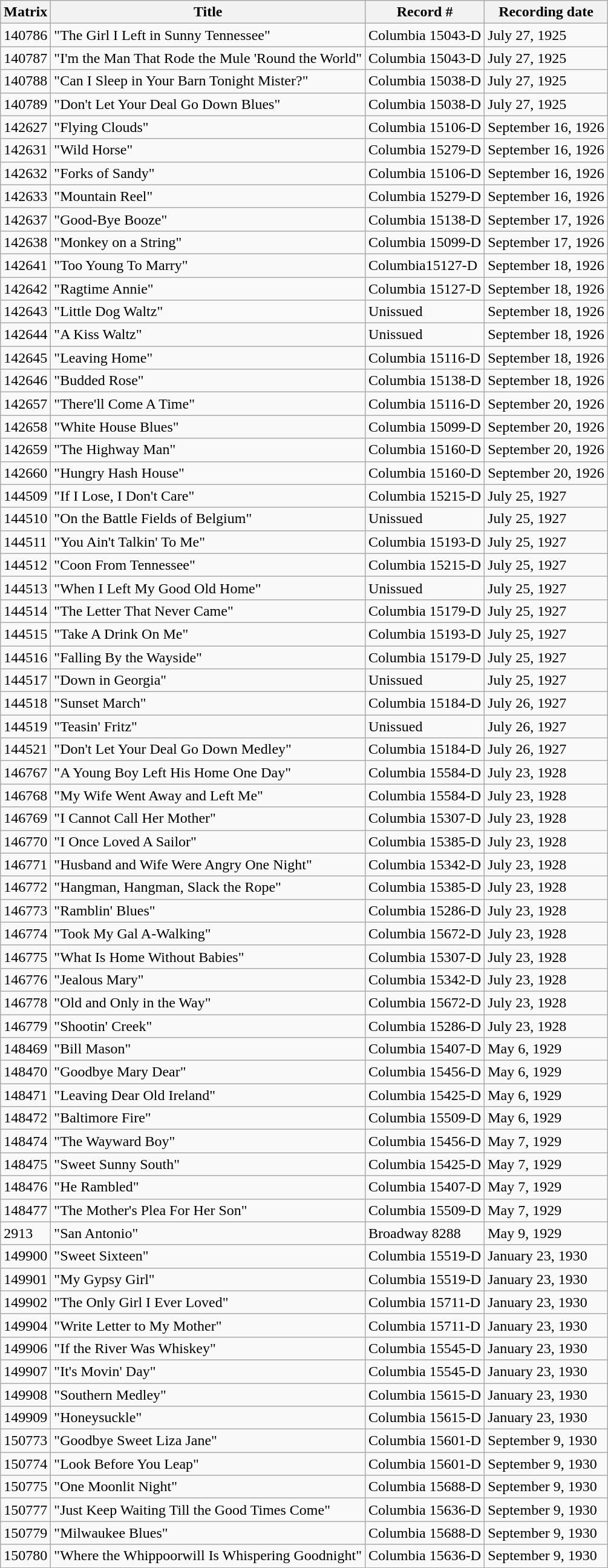<table class=wikitable>
<tr>
<th>Matrix</th>
<th>Title</th>
<th>Record #</th>
<th>Recording date</th>
</tr>
<tr>
<td>140786</td>
<td>"The Girl I Left in Sunny Tennessee"</td>
<td>Columbia 15043-D</td>
<td>July 27, 1925</td>
</tr>
<tr>
<td>140787</td>
<td>"I'm the Man That Rode the Mule 'Round the World"</td>
<td>Columbia 15043-D</td>
<td>July 27, 1925</td>
</tr>
<tr>
<td>140788</td>
<td>"Can I Sleep in Your Barn Tonight Mister?"</td>
<td>Columbia 15038-D</td>
<td>July 27, 1925</td>
</tr>
<tr>
<td>140789</td>
<td>"Don't Let Your Deal Go Down Blues"</td>
<td>Columbia 15038-D</td>
<td>July 27, 1925</td>
</tr>
<tr>
<td>142627</td>
<td>"Flying Clouds"</td>
<td>Columbia 15106-D</td>
<td>September 16, 1926</td>
</tr>
<tr>
<td>142631</td>
<td>"Wild Horse"</td>
<td>Columbia 15279-D</td>
<td>September 16, 1926</td>
</tr>
<tr>
<td>142632</td>
<td>"Forks of Sandy"</td>
<td>Columbia 15106-D</td>
<td>September 16, 1926</td>
</tr>
<tr>
<td>142633</td>
<td>"Mountain Reel"</td>
<td>Columbia 15279-D</td>
<td>September 16, 1926</td>
</tr>
<tr>
<td>142637</td>
<td>"Good-Bye Booze"</td>
<td>Columbia 15138-D</td>
<td>September 17, 1926</td>
</tr>
<tr>
<td>142638</td>
<td>"Monkey on a String"</td>
<td>Columbia 15099-D</td>
<td>September 17, 1926</td>
</tr>
<tr>
<td>142641</td>
<td>"Too Young To Marry"</td>
<td>Columbia15127-D</td>
<td>September 18, 1926</td>
</tr>
<tr>
<td>142642</td>
<td>"Ragtime Annie"</td>
<td>Columbia 15127-D</td>
<td>September 18, 1926</td>
</tr>
<tr>
<td>142643</td>
<td>"Little Dog Waltz"</td>
<td>Unissued</td>
<td>September 18, 1926</td>
</tr>
<tr>
<td>142644</td>
<td>"A Kiss Waltz"</td>
<td>Unissued</td>
<td>September 18, 1926</td>
</tr>
<tr>
<td>142645</td>
<td>"Leaving Home"</td>
<td>Columbia 15116-D</td>
<td>September 18, 1926</td>
</tr>
<tr>
<td>142646</td>
<td>"Budded Rose"</td>
<td>Columbia 15138-D</td>
<td>September 18, 1926</td>
</tr>
<tr>
<td>142657</td>
<td>"There'll Come A Time"</td>
<td>Columbia 15116-D</td>
<td>September 20, 1926</td>
</tr>
<tr>
<td>142658</td>
<td>"White House Blues"</td>
<td>Columbia 15099-D</td>
<td>September 20, 1926</td>
</tr>
<tr>
<td>142659</td>
<td>"The Highway Man"</td>
<td>Columbia 15160-D</td>
<td>September 20, 1926</td>
</tr>
<tr>
<td>142660</td>
<td>"Hungry Hash House"</td>
<td>Columbia 15160-D</td>
<td>September 20, 1926</td>
</tr>
<tr>
<td>144509</td>
<td>"If I Lose, I Don't Care"</td>
<td>Columbia 15215-D</td>
<td>July 25, 1927</td>
</tr>
<tr>
<td>144510</td>
<td>"On the Battle Fields of Belgium"</td>
<td>Unissued</td>
<td>July 25, 1927</td>
</tr>
<tr>
<td>144511</td>
<td>"You Ain't Talkin' To Me"</td>
<td>Columbia 15193-D</td>
<td>July 25, 1927</td>
</tr>
<tr>
<td>144512</td>
<td>"Coon From Tennessee"</td>
<td>Columbia 15215-D</td>
<td>July 25, 1927</td>
</tr>
<tr>
<td>144513</td>
<td>"When I Left My Good Old Home"</td>
<td>Unissued</td>
<td>July 25, 1927</td>
</tr>
<tr>
<td>144514</td>
<td>"The Letter That Never Came"</td>
<td>Columbia 15179-D</td>
<td>July 25, 1927</td>
</tr>
<tr>
<td>144515</td>
<td>"Take A Drink On Me"</td>
<td>Columbia 15193-D</td>
<td>July 25, 1927</td>
</tr>
<tr>
<td>144516</td>
<td>"Falling By the Wayside"</td>
<td>Columbia 15179-D</td>
<td>July 25, 1927</td>
</tr>
<tr>
<td>144517</td>
<td>"Down in Georgia"</td>
<td>Unissued</td>
<td>July 25, 1927</td>
</tr>
<tr>
<td>144518</td>
<td>"Sunset March"</td>
<td>Columbia 15184-D</td>
<td>July 26, 1927</td>
</tr>
<tr>
<td>144519</td>
<td>"Teasin' Fritz"</td>
<td>Unissued</td>
<td>July 26, 1927</td>
</tr>
<tr>
<td>144521</td>
<td>"Don't Let Your Deal Go Down Medley"</td>
<td>Columbia 15184-D</td>
<td>July 26, 1927</td>
</tr>
<tr>
<td>146767</td>
<td>"A Young Boy Left His Home One Day"</td>
<td>Columbia 15584-D</td>
<td>July 23, 1928</td>
</tr>
<tr>
<td>146768</td>
<td>"My Wife Went Away and Left Me"</td>
<td>Columbia 15584-D</td>
<td>July 23, 1928</td>
</tr>
<tr>
<td>146769</td>
<td>"I Cannot Call Her Mother"</td>
<td>Columbia 15307-D</td>
<td>July 23, 1928</td>
</tr>
<tr>
<td>146770</td>
<td>"I Once Loved A Sailor"</td>
<td>Columbia 15385-D</td>
<td>July 23, 1928</td>
</tr>
<tr>
<td>146771</td>
<td>"Husband and Wife Were Angry One Night"</td>
<td>Columbia 15342-D</td>
<td>July 23, 1928</td>
</tr>
<tr>
<td>146772</td>
<td>"Hangman, Hangman, Slack the Rope"</td>
<td>Columbia 15385-D</td>
<td>July 23, 1928</td>
</tr>
<tr>
<td>146773</td>
<td>"Ramblin' Blues"</td>
<td>Columbia 15286-D</td>
<td>July 23, 1928</td>
</tr>
<tr>
<td>146774</td>
<td>"Took My Gal A-Walking"</td>
<td>Columbia 15672-D</td>
<td>July 23, 1928</td>
</tr>
<tr>
<td>146775</td>
<td>"What Is Home Without Babies"</td>
<td>Columbia 15307-D</td>
<td>July 23, 1928</td>
</tr>
<tr>
<td>146776</td>
<td>"Jealous Mary"</td>
<td>Columbia 15342-D</td>
<td>July 23, 1928</td>
</tr>
<tr>
<td>146778</td>
<td>"Old and Only in the Way"</td>
<td>Columbia 15672-D</td>
<td>July 23, 1928</td>
</tr>
<tr>
<td>146779</td>
<td>"Shootin' Creek"</td>
<td>Columbia 15286-D</td>
<td>July 23, 1928</td>
</tr>
<tr>
<td>148469</td>
<td>"Bill Mason"</td>
<td>Columbia 15407-D</td>
<td>May 6, 1929</td>
</tr>
<tr>
<td>148470</td>
<td>"Goodbye Mary Dear"</td>
<td>Columbia 15456-D</td>
<td>May 6, 1929</td>
</tr>
<tr>
<td>148471</td>
<td>"Leaving Dear Old Ireland"</td>
<td>Columbia 15425-D</td>
<td>May 6, 1929</td>
</tr>
<tr>
<td>148472</td>
<td>"Baltimore Fire"</td>
<td>Columbia 15509-D</td>
<td>May 6, 1929</td>
</tr>
<tr>
<td>148474</td>
<td>"The Wayward Boy"</td>
<td>Columbia 15456-D</td>
<td>May 7, 1929</td>
</tr>
<tr>
<td>148475</td>
<td>"Sweet Sunny South"</td>
<td>Columbia 15425-D</td>
<td>May 7, 1929</td>
</tr>
<tr>
<td>148476</td>
<td>"He Rambled"</td>
<td>Columbia 15407-D</td>
<td>May 7, 1929</td>
</tr>
<tr>
<td>148477</td>
<td>"The Mother's Plea For Her Son"</td>
<td>Columbia 15509-D</td>
<td>May 7, 1929</td>
</tr>
<tr>
<td>2913</td>
<td>"San Antonio"</td>
<td>Broadway 8288</td>
<td>May 9, 1929</td>
</tr>
<tr>
<td>149900</td>
<td>"Sweet Sixteen"</td>
<td>Columbia 15519-D</td>
<td>January 23, 1930</td>
</tr>
<tr>
<td>149901</td>
<td>"My Gypsy Girl"</td>
<td>Columbia 15519-D</td>
<td>January 23, 1930</td>
</tr>
<tr>
<td>149902</td>
<td>"The Only Girl I Ever Loved"</td>
<td>Columbia 15711-D</td>
<td>January 23, 1930</td>
</tr>
<tr>
<td>149904</td>
<td>"Write Letter to My Mother"</td>
<td>Columbia 15711-D</td>
<td>January 23, 1930</td>
</tr>
<tr>
<td>149906</td>
<td>"If the River Was Whiskey"</td>
<td>Columbia 15545-D</td>
<td>January 23, 1930</td>
</tr>
<tr>
<td>149907</td>
<td>"It's Movin' Day"</td>
<td>Columbia 15545-D</td>
<td>January 23, 1930</td>
</tr>
<tr>
<td>149908</td>
<td>"Southern Medley"</td>
<td>Columbia 15615-D</td>
<td>January 23, 1930</td>
</tr>
<tr>
<td>149909</td>
<td>"Honeysuckle"</td>
<td>Columbia 15615-D</td>
<td>January 23, 1930</td>
</tr>
<tr>
<td>150773</td>
<td>"Goodbye Sweet Liza Jane"</td>
<td>Columbia 15601-D</td>
<td>September 9, 1930</td>
</tr>
<tr>
<td>150774</td>
<td>"Look Before You Leap"</td>
<td>Columbia 15601-D</td>
<td>September 9, 1930</td>
</tr>
<tr>
<td>150775</td>
<td>"One Moonlit Night"</td>
<td>Columbia 15688-D</td>
<td>September 9, 1930</td>
</tr>
<tr>
<td>150777</td>
<td>"Just Keep Waiting Till the Good Times Come"</td>
<td>Columbia 15636-D</td>
<td>September 9, 1930</td>
</tr>
<tr>
<td>150779</td>
<td>"Milwaukee Blues"</td>
<td>Columbia 15688-D</td>
<td>September 9, 1930</td>
</tr>
<tr>
<td>150780</td>
<td>"Where the Whippoorwill Is Whispering Goodnight"</td>
<td>Columbia 15636-D</td>
<td>September 9, 1930</td>
</tr>
</table>
